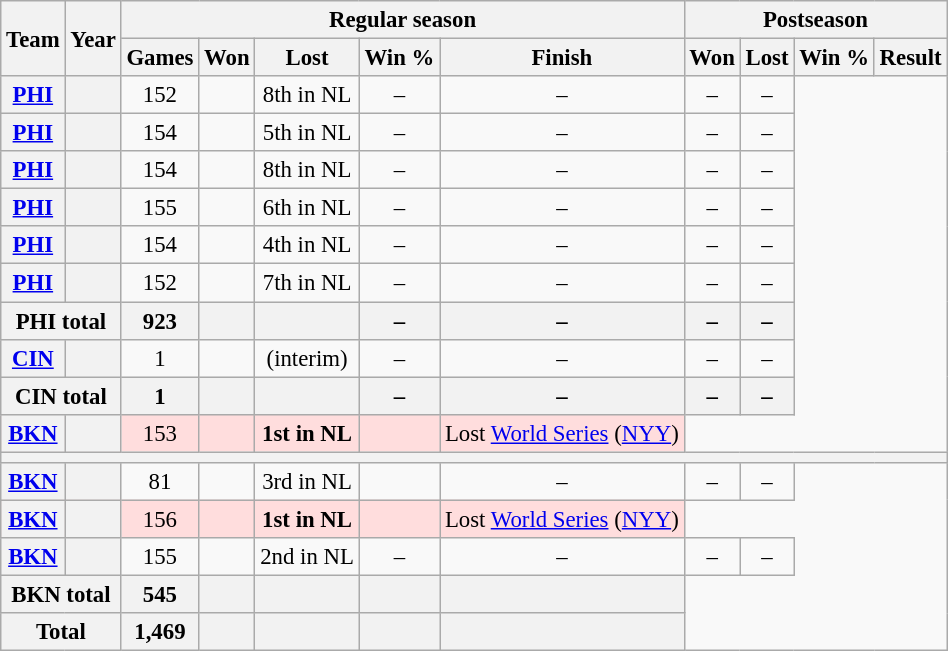<table class="wikitable" style="font-size: 95%; text-align:center;">
<tr>
<th rowspan="2">Team</th>
<th rowspan="2">Year</th>
<th colspan="5">Regular season</th>
<th colspan="4">Postseason</th>
</tr>
<tr>
<th>Games</th>
<th>Won</th>
<th>Lost</th>
<th>Win %</th>
<th>Finish</th>
<th>Won</th>
<th>Lost</th>
<th>Win %</th>
<th>Result</th>
</tr>
<tr>
<th><a href='#'>PHI</a></th>
<th></th>
<td>152</td>
<td></td>
<td>8th in NL</td>
<td>–</td>
<td>–</td>
<td>–</td>
<td>–</td>
</tr>
<tr>
<th><a href='#'>PHI</a></th>
<th></th>
<td>154</td>
<td></td>
<td>5th in NL</td>
<td>–</td>
<td>–</td>
<td>–</td>
<td>–</td>
</tr>
<tr>
<th><a href='#'>PHI</a></th>
<th></th>
<td>154</td>
<td></td>
<td>8th in NL</td>
<td>–</td>
<td>–</td>
<td>–</td>
<td>–</td>
</tr>
<tr>
<th><a href='#'>PHI</a></th>
<th></th>
<td>155</td>
<td></td>
<td>6th in NL</td>
<td>–</td>
<td>–</td>
<td>–</td>
<td>–</td>
</tr>
<tr>
<th><a href='#'>PHI</a></th>
<th></th>
<td>154</td>
<td></td>
<td>4th in NL</td>
<td>–</td>
<td>–</td>
<td>–</td>
<td>–</td>
</tr>
<tr>
<th><a href='#'>PHI</a></th>
<th></th>
<td>152</td>
<td></td>
<td>7th in NL</td>
<td>–</td>
<td>–</td>
<td>–</td>
<td>–</td>
</tr>
<tr>
<th colspan="2">PHI total</th>
<th>923</th>
<th></th>
<th></th>
<th>–</th>
<th>–</th>
<th>–</th>
<th>–</th>
</tr>
<tr>
<th><a href='#'>CIN</a></th>
<th></th>
<td>1</td>
<td></td>
<td>(interim)</td>
<td>–</td>
<td>–</td>
<td>–</td>
<td>–</td>
</tr>
<tr>
<th colspan="2">CIN total</th>
<th>1</th>
<th></th>
<th></th>
<th>–</th>
<th>–</th>
<th>–</th>
<th>–</th>
</tr>
<tr style="background:#fdd;" !>
<th><a href='#'>BKN</a></th>
<th></th>
<td>153</td>
<td></td>
<td><strong>1st in NL</strong></td>
<td></td>
<td>Lost <a href='#'>World Series</a> (<a href='#'>NYY</a>)</td>
</tr>
<tr>
<th colspan="11"></th>
</tr>
<tr>
<th><a href='#'>BKN</a></th>
<th></th>
<td>81</td>
<td></td>
<td>3rd in NL</td>
<td></td>
<td>–</td>
<td>–</td>
<td>–</td>
</tr>
<tr style="background:#fdd;" !>
<th><a href='#'>BKN</a></th>
<th></th>
<td>156</td>
<td></td>
<td><strong>1st in NL</strong></td>
<td></td>
<td>Lost <a href='#'>World Series</a> (<a href='#'>NYY</a>)</td>
</tr>
<tr>
<th><a href='#'>BKN</a></th>
<th></th>
<td>155</td>
<td></td>
<td>2nd in NL</td>
<td>–</td>
<td>–</td>
<td>–</td>
<td>–</td>
</tr>
<tr>
<th colspan="2">BKN total</th>
<th>545</th>
<th></th>
<th></th>
<th></th>
<th></th>
</tr>
<tr>
<th colspan="2">Total</th>
<th>1,469</th>
<th></th>
<th></th>
<th></th>
<th></th>
</tr>
</table>
